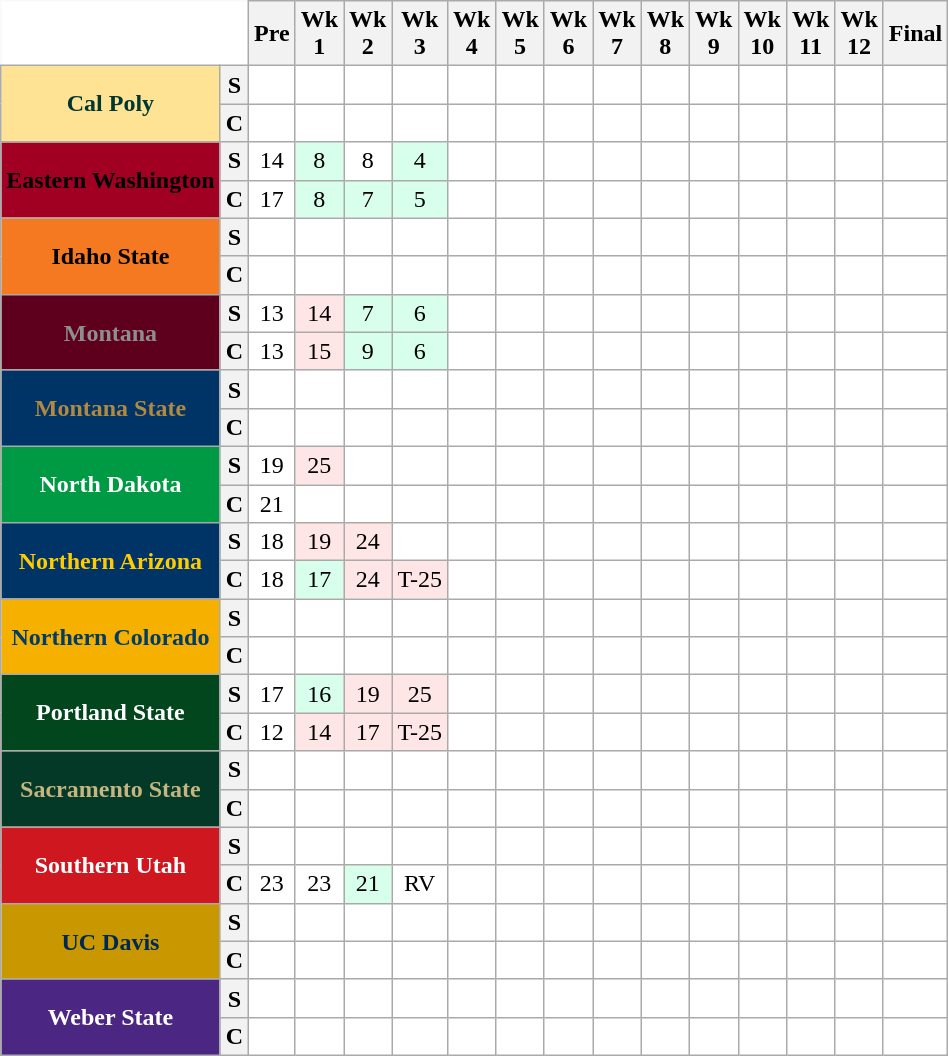<table class="wikitable" style="white-space:nowrap;">
<tr>
<th colspan=2 style="background:white; border-top-style:hidden; border-left-style:hidden;"> </th>
<th>Pre</th>
<th>Wk<br>1</th>
<th>Wk<br>2</th>
<th>Wk<br>3</th>
<th>Wk<br>4</th>
<th>Wk<br>5</th>
<th>Wk<br>6</th>
<th>Wk<br>7</th>
<th>Wk<br>8</th>
<th>Wk<br>9</th>
<th>Wk<br>10</th>
<th>Wk<br>11</th>
<th>Wk<br>12</th>
<th>Final</th>
</tr>
<tr style="text-align:center;">
<th rowspan=2 style="background:#FFE395; color:#003831;">Cal Poly</th>
<th>S</th>
<td style="background:#FFF;"></td>
<td style="background:#FFF;"></td>
<td style="background:#FFF;"></td>
<td style="background:#FFF;"></td>
<td style="background:#FFF;"></td>
<td style="background:#FFF;"></td>
<td style="background:#FFF;"></td>
<td style="background:#FFF;"></td>
<td style="background:#FFF;"></td>
<td style="background:#FFF;"></td>
<td style="background:#FFF;"></td>
<td style="background:#FFF;"></td>
<td style="background:#FFF;"></td>
<td style="background:#FFF;"></td>
</tr>
<tr style="text-align:center;">
<th>C</th>
<td style="background:#FFF;"></td>
<td style="background:#FFF;"></td>
<td style="background:#FFF;"></td>
<td style="background:#FFF;"></td>
<td style="background:#FFF;"></td>
<td style="background:#FFF;"></td>
<td style="background:#FFF;"></td>
<td style="background:#FFF;"></td>
<td style="background:#FFF;"></td>
<td style="background:#FFF;"></td>
<td style="background:#FFF;"></td>
<td style="background:#FFF;"></td>
<td style="background:#FFF;"></td>
<td style="background:#FFF;"></td>
</tr>
<tr style="text-align:center;">
<th rowspan=2 style="background:#A10022; color:#000000;">Eastern Washington</th>
<th>S</th>
<td style="background:#FFF;">14</td>
<td style="background:#D8FFEB;">8</td>
<td style="background:#FFF;">8</td>
<td style="background:#D8FFEB;">4</td>
<td style="background:#FFF;"></td>
<td style="background:#FFF;"></td>
<td style="background:#FFF;"></td>
<td style="background:#FFF;"></td>
<td style="background:#FFF;"></td>
<td style="background:#FFF;"></td>
<td style="background:#FFF;"></td>
<td style="background:#FFF;"></td>
<td style="background:#FFF;"></td>
<td style="background:#FFF;"></td>
</tr>
<tr style="text-align:center;">
<th>C</th>
<td style="background:#FFF;">17</td>
<td style="background:#D8FFEB;">8</td>
<td style="background:#D8FFEB;">7</td>
<td style="background:#D8FFEB;">5</td>
<td style="background:#FFF;"></td>
<td style="background:#FFF;"></td>
<td style="background:#FFF;"></td>
<td style="background:#FFF;"></td>
<td style="background:#FFF;"></td>
<td style="background:#FFF;"></td>
<td style="background:#FFF;"></td>
<td style="background:#FFF;"></td>
<td style="background:#FFF;"></td>
<td style="background:#FFF;"></td>
</tr>
<tr style="text-align:center;">
<th rowspan=2 style="background:#F47920; color:#000000;">Idaho State</th>
<th>S</th>
<td style="background:#FFF;"></td>
<td style="background:#FFF;"></td>
<td style="background:#FFF;"></td>
<td style="background:#FFF;"></td>
<td style="background:#FFF;"></td>
<td style="background:#FFF;"></td>
<td style="background:#FFF;"></td>
<td style="background:#FFF;"></td>
<td style="background:#FFF;"></td>
<td style="background:#FFF;"></td>
<td style="background:#FFF;"></td>
<td style="background:#FFF;"></td>
<td style="background:#FFF;"></td>
<td style="background:#FFF;"></td>
</tr>
<tr style="text-align:center;">
<th>C</th>
<td style="background:#FFF;"></td>
<td style="background:#FFF;"></td>
<td style="background:#FFF;"></td>
<td style="background:#FFF;"></td>
<td style="background:#FFF;"></td>
<td style="background:#FFF;"></td>
<td style="background:#FFF;"></td>
<td style="background:#FFF;"></td>
<td style="background:#FFF;"></td>
<td style="background:#FFF;"></td>
<td style="background:#FFF;"></td>
<td style="background:#FFF;"></td>
<td style="background:#FFF;"></td>
<td style="background:#FFF;"></td>
</tr>
<tr style="text-align:center;">
<th rowspan=2 style="background:#5E001D; color:#8C8E90;">Montana</th>
<th>S</th>
<td style="background:#FFF;">13</td>
<td style="background:#FFE6E6;">14</td>
<td style="background:#D8FFEB;">7</td>
<td style="background:#D8FFEB;">6</td>
<td style="background:#FFF;"></td>
<td style="background:#FFF;"></td>
<td style="background:#FFF;"></td>
<td style="background:#FFF;"></td>
<td style="background:#FFF;"></td>
<td style="background:#FFF;"></td>
<td style="background:#FFF;"></td>
<td style="background:#FFF;"></td>
<td style="background:#FFF;"></td>
<td style="background:#FFF;"></td>
</tr>
<tr style="text-align:center;">
<th>C</th>
<td style="background:#FFF;">13</td>
<td style="background:#FFE6E6;">15</td>
<td style="background:#D8FFEB;">9</td>
<td style="background:#D8FFEB;">6</td>
<td style="background:#FFF;"></td>
<td style="background:#FFF;"></td>
<td style="background:#FFF;"></td>
<td style="background:#FFF;"></td>
<td style="background:#FFF;"></td>
<td style="background:#FFF;"></td>
<td style="background:#FFF;"></td>
<td style="background:#FFF;"></td>
<td style="background:#FFF;"></td>
<td style="background:#FFF;"></td>
</tr>
<tr style="text-align:center;">
<th rowspan=2 style="background:#003366; color:#B08A42;">Montana State</th>
<th>S</th>
<td style="background:#FFF;"></td>
<td style="background:#FFF;"></td>
<td style="background:#FFF;"></td>
<td style="background:#FFF;"></td>
<td style="background:#FFF;"></td>
<td style="background:#FFF;"></td>
<td style="background:#FFF;"></td>
<td style="background:#FFF;"></td>
<td style="background:#FFF;"></td>
<td style="background:#FFF;"></td>
<td style="background:#FFF;"></td>
<td style="background:#FFF;"></td>
<td style="background:#FFF;"></td>
<td style="background:#FFF;"></td>
</tr>
<tr style="text-align:center;">
<th>C</th>
<td style="background:#FFF;"></td>
<td style="background:#FFF;"></td>
<td style="background:#FFF;"></td>
<td style="background:#FFF;"></td>
<td style="background:#FFF;"></td>
<td style="background:#FFF;"></td>
<td style="background:#FFF;"></td>
<td style="background:#FFF;"></td>
<td style="background:#FFF;"></td>
<td style="background:#FFF;"></td>
<td style="background:#FFF;"></td>
<td style="background:#FFF;"></td>
<td style="background:#FFF;"></td>
<td style="background:#FFF;"></td>
</tr>
<tr style="text-align:center;">
<th rowspan=2 style="background:#009A44; color:#FFFFFF;">North Dakota</th>
<th>S</th>
<td style="background:#FFF;">19</td>
<td style="background:#FFE6E6;">25</td>
<td style="background:#FFF;"></td>
<td style="background:#FFF;"></td>
<td style="background:#FFF;"></td>
<td style="background:#FFF;"></td>
<td style="background:#FFF;"></td>
<td style="background:#FFF;"></td>
<td style="background:#FFF;"></td>
<td style="background:#FFF;"></td>
<td style="background:#FFF;"></td>
<td style="background:#FFF;"></td>
<td style="background:#FFF;"></td>
<td style="background:#FFF;"></td>
</tr>
<tr style="text-align:center;">
<th>C</th>
<td style="background:#FFF;">21</td>
<td style="background:#FFF;"></td>
<td style="background:#FFF;"></td>
<td style="background:#FFF;"></td>
<td style="background:#FFF;"></td>
<td style="background:#FFF;"></td>
<td style="background:#FFF;"></td>
<td style="background:#FFF;"></td>
<td style="background:#FFF;"></td>
<td style="background:#FFF;"></td>
<td style="background:#FFF;"></td>
<td style="background:#FFF;"></td>
<td style="background:#FFF;"></td>
<td style="background:#FFF;"></td>
</tr>
<tr style="text-align:center;">
<th rowspan=2 style="background:#003366; color:#FFCC00;">Northern Arizona</th>
<th>S</th>
<td style="background:#FFF;">18</td>
<td style="background:#FFE6E6;">19</td>
<td style="background:#FFE6E6;">24</td>
<td style="background:#FFF;"></td>
<td style="background:#FFF;"></td>
<td style="background:#FFF;"></td>
<td style="background:#FFF;"></td>
<td style="background:#FFF;"></td>
<td style="background:#FFF;"></td>
<td style="background:#FFF;"></td>
<td style="background:#FFF;"></td>
<td style="background:#FFF;"></td>
<td style="background:#FFF;"></td>
<td style="background:#FFF;"></td>
</tr>
<tr style="text-align:center;">
<th>C</th>
<td style="background:#FFF;">18</td>
<td style="background:#D8FFEB;">17</td>
<td style="background:#FFE6E6;">24</td>
<td style="background:#FFE6E6;">T-25</td>
<td style="background:#FFF;"></td>
<td style="background:#FFF;"></td>
<td style="background:#FFF;"></td>
<td style="background:#FFF;"></td>
<td style="background:#FFF;"></td>
<td style="background:#FFF;"></td>
<td style="background:#FFF;"></td>
<td style="background:#FFF;"></td>
<td style="background:#FFF;"></td>
<td style="background:#FFF;"></td>
</tr>
<tr style="text-align:center;">
<th rowspan=2 style="background:#F6B000; color:#013C65;">Northern Colorado</th>
<th>S</th>
<td style="background:#FFF;"></td>
<td style="background:#FFF;"></td>
<td style="background:#FFF;"></td>
<td style="background:#FFF;"></td>
<td style="background:#FFF;"></td>
<td style="background:#FFF;"></td>
<td style="background:#FFF;"></td>
<td style="background:#FFF;"></td>
<td style="background:#FFF;"></td>
<td style="background:#FFF;"></td>
<td style="background:#FFF;"></td>
<td style="background:#FFF;"></td>
<td style="background:#FFF;"></td>
<td style="background:#FFF;"></td>
</tr>
<tr style="text-align:center;">
<th>C</th>
<td style="background:#FFF;"></td>
<td style="background:#FFF;"></td>
<td style="background:#FFF;"></td>
<td style="background:#FFF;"></td>
<td style="background:#FFF;"></td>
<td style="background:#FFF;"></td>
<td style="background:#FFF;"></td>
<td style="background:#FFF;"></td>
<td style="background:#FFF;"></td>
<td style="background:#FFF;"></td>
<td style="background:#FFF;"></td>
<td style="background:#FFF;"></td>
<td style="background:#FFF;"></td>
<td style="background:#FFF;"></td>
</tr>
<tr style="text-align:center;">
<th rowspan=2 style="background:#02461D; color:#FFFFFF;">Portland State</th>
<th>S</th>
<td style="background:#FFF;">17</td>
<td style="background:#D8FFEB;">16</td>
<td style="background:#FFE6E6;">19</td>
<td style="background:#FFE6E6;">25</td>
<td style="background:#FFF;"></td>
<td style="background:#FFF;"></td>
<td style="background:#FFF;"></td>
<td style="background:#FFF;"></td>
<td style="background:#FFF;"></td>
<td style="background:#FFF;"></td>
<td style="background:#FFF;"></td>
<td style="background:#FFF;"></td>
<td style="background:#FFF;"></td>
<td style="background:#FFF;"></td>
</tr>
<tr style="text-align:center;">
<th>C</th>
<td style="background:#FFF;">12</td>
<td style="background:#FFE6E6;">14</td>
<td style="background:#FFE6E6;">17</td>
<td style="background:#FFE6E6;">T-25</td>
<td style="background:#FFF;"></td>
<td style="background:#FFF;"></td>
<td style="background:#FFF;"></td>
<td style="background:#FFF;"></td>
<td style="background:#FFF;"></td>
<td style="background:#FFF;"></td>
<td style="background:#FFF;"></td>
<td style="background:#FFF;"></td>
<td style="background:#FFF;"></td>
<td style="background:#FFF;"></td>
</tr>
<tr style="text-align:center;">
<th rowspan=2 style="background:#043927; color:#C4B581;">Sacramento State</th>
<th>S</th>
<td style="background:#FFF;"></td>
<td style="background:#FFF;"></td>
<td style="background:#FFF;"></td>
<td style="background:#FFF;"></td>
<td style="background:#FFF;"></td>
<td style="background:#FFF;"></td>
<td style="background:#FFF;"></td>
<td style="background:#FFF;"></td>
<td style="background:#FFF;"></td>
<td style="background:#FFF;"></td>
<td style="background:#FFF;"></td>
<td style="background:#FFF;"></td>
<td style="background:#FFF;"></td>
<td style="background:#FFF;"></td>
</tr>
<tr style="text-align:center;">
<th>C</th>
<td style="background:#FFF;"></td>
<td style="background:#FFF;"></td>
<td style="background:#FFF;"></td>
<td style="background:#FFF;"></td>
<td style="background:#FFF;"></td>
<td style="background:#FFF;"></td>
<td style="background:#FFF;"></td>
<td style="background:#FFF;"></td>
<td style="background:#FFF;"></td>
<td style="background:#FFF;"></td>
<td style="background:#FFF;"></td>
<td style="background:#FFF;"></td>
<td style="background:#FFF;"></td>
<td style="background:#FFF;"></td>
</tr>
<tr style="text-align:center;">
<th rowspan=2 style="background:#CE171F; color:#FFFFFF;">Southern Utah</th>
<th>S</th>
<td style="background:#FFF;"></td>
<td style="background:#FFF;"></td>
<td style="background:#FFF;"></td>
<td style="background:#FFF;"></td>
<td style="background:#FFF;"></td>
<td style="background:#FFF;"></td>
<td style="background:#FFF;"></td>
<td style="background:#FFF;"></td>
<td style="background:#FFF;"></td>
<td style="background:#FFF;"></td>
<td style="background:#FFF;"></td>
<td style="background:#FFF;"></td>
<td style="background:#FFF;"></td>
<td style="background:#FFF;"></td>
</tr>
<tr style="text-align:center;">
<th>C</th>
<td style="background:#FFF;">23</td>
<td style="background:#FFF;">23</td>
<td style="background:#D8FFEB;">21</td>
<td style="background:#FFF;">RV</td>
<td style="background:#FFF;"></td>
<td style="background:#FFF;"></td>
<td style="background:#FFF;"></td>
<td style="background:#FFF;"></td>
<td style="background:#FFF;"></td>
<td style="background:#FFF;"></td>
<td style="background:#FFF;"></td>
<td style="background:#FFF;"></td>
<td style="background:#FFF;"></td>
<td style="background:#FFF;"></td>
</tr>
<tr style="text-align:center;">
<th rowspan=2 style="background:#C99700; color:#002855;">UC Davis</th>
<th>S</th>
<td style="background:#FFF;"></td>
<td style="background:#FFF;"></td>
<td style="background:#FFF;"></td>
<td style="background:#FFF;"></td>
<td style="background:#FFF;"></td>
<td style="background:#FFF;"></td>
<td style="background:#FFF;"></td>
<td style="background:#FFF;"></td>
<td style="background:#FFF;"></td>
<td style="background:#FFF;"></td>
<td style="background:#FFF;"></td>
<td style="background:#FFF;"></td>
<td style="background:#FFF;"></td>
<td style="background:#FFF;"></td>
</tr>
<tr style="text-align:center;">
<th>C</th>
<td style="background:#FFF;"></td>
<td style="background:#FFF;"></td>
<td style="background:#FFF;"></td>
<td style="background:#FFF;"></td>
<td style="background:#FFF;"></td>
<td style="background:#FFF;"></td>
<td style="background:#FFF;"></td>
<td style="background:#FFF;"></td>
<td style="background:#FFF;"></td>
<td style="background:#FFF;"></td>
<td style="background:#FFF;"></td>
<td style="background:#FFF;"></td>
<td style="background:#FFF;"></td>
<td style="background:#FFF;"></td>
</tr>
<tr style="text-align:center;">
<th rowspan=2 style="background:#4B2682; color:#FFFFFF;">Weber State</th>
<th>S</th>
<td style="background:#FFF;"></td>
<td style="background:#FFF;"></td>
<td style="background:#FFF;"></td>
<td style="background:#FFF;"></td>
<td style="background:#FFF;"></td>
<td style="background:#FFF;"></td>
<td style="background:#FFF;"></td>
<td style="background:#FFF;"></td>
<td style="background:#FFF;"></td>
<td style="background:#FFF;"></td>
<td style="background:#FFF;"></td>
<td style="background:#FFF;"></td>
<td style="background:#FFF;"></td>
<td style="background:#FFF;"></td>
</tr>
<tr style="text-align:center;">
<th>C</th>
<td style="background:#FFF;"></td>
<td style="background:#FFF;"></td>
<td style="background:#FFF;"></td>
<td style="background:#FFF;"></td>
<td style="background:#FFF;"></td>
<td style="background:#FFF;"></td>
<td style="background:#FFF;"></td>
<td style="background:#FFF;"></td>
<td style="background:#FFF;"></td>
<td style="background:#FFF;"></td>
<td style="background:#FFF;"></td>
<td style="background:#FFF;"></td>
<td style="background:#FFF;"></td>
<td style="background:#FFF;"></td>
</tr>
</table>
